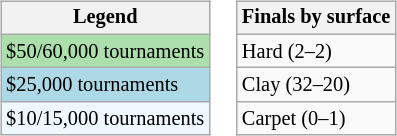<table>
<tr valign=top>
<td><br><table class="wikitable" style="font-size:85%">
<tr>
<th>Legend</th>
</tr>
<tr style="background:#addfad;">
<td>$50/60,000 tournaments</td>
</tr>
<tr style="background:lightblue;">
<td>$25,000 tournaments</td>
</tr>
<tr style="background:#f0f8ff;">
<td>$10/15,000 tournaments</td>
</tr>
</table>
</td>
<td><br><table class="wikitable" style="font-size:85%">
<tr>
<th>Finals by surface</th>
</tr>
<tr>
<td>Hard (2–2)</td>
</tr>
<tr>
<td>Clay (32–20)</td>
</tr>
<tr>
<td>Carpet (0–1)</td>
</tr>
</table>
</td>
</tr>
</table>
